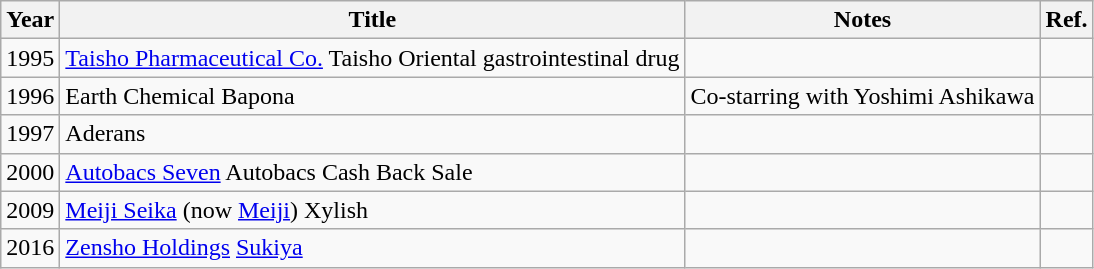<table class="wikitable">
<tr>
<th>Year</th>
<th>Title</th>
<th>Notes</th>
<th>Ref.</th>
</tr>
<tr>
<td>1995</td>
<td><a href='#'>Taisho Pharmaceutical Co.</a> Taisho Oriental gastrointestinal drug</td>
<td></td>
<td></td>
</tr>
<tr>
<td>1996</td>
<td>Earth Chemical Bapona</td>
<td>Co-starring with Yoshimi Ashikawa</td>
<td></td>
</tr>
<tr>
<td>1997</td>
<td>Aderans</td>
<td></td>
<td></td>
</tr>
<tr>
<td>2000</td>
<td><a href='#'>Autobacs Seven</a> Autobacs Cash Back Sale</td>
<td></td>
<td></td>
</tr>
<tr>
<td>2009</td>
<td><a href='#'>Meiji Seika</a> (now <a href='#'>Meiji</a>) Xylish</td>
<td></td>
<td></td>
</tr>
<tr>
<td>2016</td>
<td><a href='#'>Zensho Holdings</a> <a href='#'>Sukiya</a></td>
<td></td>
<td></td>
</tr>
</table>
